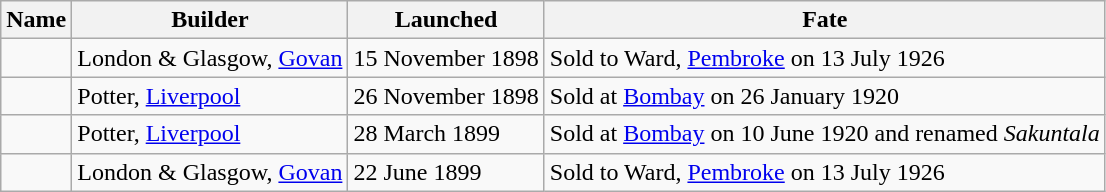<table class="wikitable" style="text-align:left">
<tr>
<th>Name</th>
<th>Builder</th>
<th>Launched</th>
<th>Fate</th>
</tr>
<tr>
<td></td>
<td>London & Glasgow, <a href='#'>Govan</a></td>
<td>15 November 1898</td>
<td>Sold to Ward, <a href='#'>Pembroke</a> on 13 July 1926</td>
</tr>
<tr>
<td></td>
<td>Potter, <a href='#'>Liverpool</a></td>
<td>26 November 1898</td>
<td>Sold at <a href='#'>Bombay</a> on 26 January 1920</td>
</tr>
<tr>
<td></td>
<td>Potter, <a href='#'>Liverpool</a></td>
<td>28 March 1899</td>
<td>Sold at <a href='#'>Bombay</a> on 10 June 1920 and renamed <em>Sakuntala</em></td>
</tr>
<tr>
<td></td>
<td>London & Glasgow, <a href='#'>Govan</a></td>
<td>22 June 1899</td>
<td>Sold to Ward, <a href='#'>Pembroke</a> on 13 July 1926</td>
</tr>
</table>
